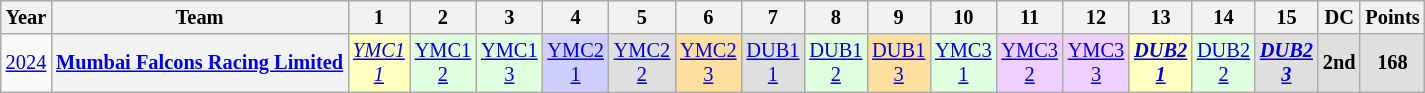<table class="wikitable" style="text-align:center; font-size:85%">
<tr>
<th>Year</th>
<th>Team</th>
<th>1</th>
<th>2</th>
<th>3</th>
<th>4</th>
<th>5</th>
<th>6</th>
<th>7</th>
<th>8</th>
<th>9</th>
<th>10</th>
<th>11</th>
<th>12</th>
<th>13</th>
<th>14</th>
<th>15</th>
<th>DC</th>
<th>Points</th>
</tr>
<tr>
<td><a href='#'>2024</a></td>
<th nowrap><a href='#'>Mumbai Falcons Racing Limited</a></th>
<td style="background:#FFFFBF;"><em><a href='#'>YMC1<br>1</a></em><br></td>
<td style="background:#DFFFDF;"><a href='#'>YMC1<br>2</a><br></td>
<td style="background:#DFFFDF;"><a href='#'>YMC1<br>3</a><br></td>
<td style="background:#CFCFFF;"><a href='#'>YMC2<br>1</a><br></td>
<td style="background:#DFDFDF;"><a href='#'>YMC2<br>2</a><br></td>
<td style="background:#FFDF9F;"><a href='#'>YMC2<br>3</a><br></td>
<td style="background:#DFDFDF;"><a href='#'>DUB1<br>1</a><br></td>
<td style="background:#DFFFDF;"><a href='#'>DUB1<br>2</a><br></td>
<td style="background:#FFDF9F;"><a href='#'>DUB1<br>3</a><br></td>
<td style="background:#DFFFDF;"><a href='#'>YMC3<br>1</a><br></td>
<td style="background:#EFCFFF;"><a href='#'>YMC3<br>2</a><br></td>
<td style="background:#EFCFFF;"><a href='#'>YMC3<br>3</a><br></td>
<td style="background:#FFFFBF;"><strong><em><a href='#'>DUB2<br>1</a></em></strong><br></td>
<td style="background:#DFFFDF;"><a href='#'>DUB2<br>2</a><br></td>
<td style="background:#DFDFDF;"><strong><em><a href='#'>DUB2<br>3</a></em></strong><br></td>
<th style="background:#DFDFDF">2nd</th>
<th style="background:#DFDFDF">168</th>
</tr>
</table>
